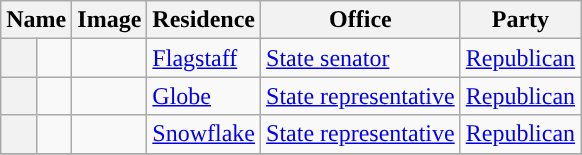<table class="sortable wikitable">
<tr valign=bottom>
<th colspan="2">Name</th>
<th>Image</th>
<th>Residence</th>
<th>Office</th>
<th>Party</th>
</tr>
<tr>
<th style="background-color:  "></th>
<td></td>
<td></td>
<td><a href='#'>Flagstaff</a></td>
<td><a href='#'>State senator</a></td>
<td><a href='#'>Republican</a></td>
</tr>
<tr>
<th style="background-color:  "></th>
<td></td>
<td></td>
<td><a href='#'>Globe</a></td>
<td><a href='#'>State representative</a></td>
<td><a href='#'>Republican</a></td>
</tr>
<tr>
<th style="background-color:  "></th>
<td></td>
<td></td>
<td><a href='#'>Snowflake</a></td>
<td><a href='#'>State representative</a></td>
<td><a href='#'>Republican</a></td>
</tr>
<tr>
</tr>
</table>
